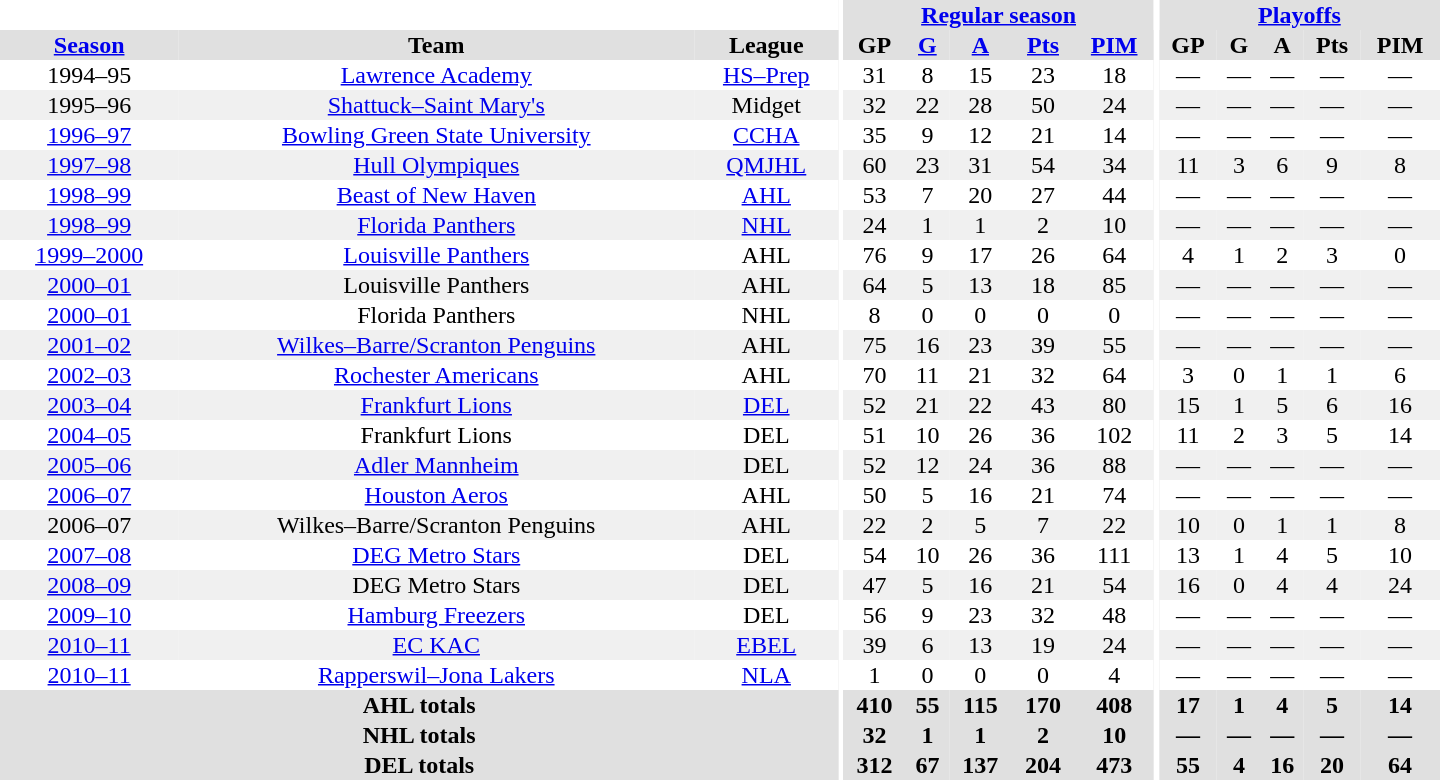<table border="0" cellpadding="1" cellspacing="0" style="text-align:center; width:60em">
<tr bgcolor="#e0e0e0">
<th colspan="3" bgcolor="#ffffff"></th>
<th rowspan="99" bgcolor="#ffffff"></th>
<th colspan="5"><a href='#'>Regular season</a></th>
<th rowspan="99" bgcolor="#ffffff"></th>
<th colspan="5"><a href='#'>Playoffs</a></th>
</tr>
<tr bgcolor="#e0e0e0">
<th><a href='#'>Season</a></th>
<th>Team</th>
<th>League</th>
<th>GP</th>
<th><a href='#'>G</a></th>
<th><a href='#'>A</a></th>
<th><a href='#'>Pts</a></th>
<th><a href='#'>PIM</a></th>
<th>GP</th>
<th>G</th>
<th>A</th>
<th>Pts</th>
<th>PIM</th>
</tr>
<tr>
<td>1994–95</td>
<td><a href='#'>Lawrence Academy</a></td>
<td><a href='#'>HS–Prep</a></td>
<td>31</td>
<td>8</td>
<td>15</td>
<td>23</td>
<td>18</td>
<td>—</td>
<td>—</td>
<td>—</td>
<td>—</td>
<td>—</td>
</tr>
<tr bgcolor="#f0f0f0">
<td>1995–96</td>
<td><a href='#'>Shattuck–Saint Mary's</a></td>
<td>Midget</td>
<td>32</td>
<td>22</td>
<td>28</td>
<td>50</td>
<td>24</td>
<td>—</td>
<td>—</td>
<td>—</td>
<td>—</td>
<td>—</td>
</tr>
<tr>
<td><a href='#'>1996–97</a></td>
<td><a href='#'>Bowling Green State University</a></td>
<td><a href='#'>CCHA</a></td>
<td>35</td>
<td>9</td>
<td>12</td>
<td>21</td>
<td>14</td>
<td>—</td>
<td>—</td>
<td>—</td>
<td>—</td>
<td>—</td>
</tr>
<tr bgcolor="#f0f0f0">
<td><a href='#'>1997–98</a></td>
<td><a href='#'>Hull Olympiques</a></td>
<td><a href='#'>QMJHL</a></td>
<td>60</td>
<td>23</td>
<td>31</td>
<td>54</td>
<td>34</td>
<td>11</td>
<td>3</td>
<td>6</td>
<td>9</td>
<td>8</td>
</tr>
<tr>
<td><a href='#'>1998–99</a></td>
<td><a href='#'>Beast of New Haven</a></td>
<td><a href='#'>AHL</a></td>
<td>53</td>
<td>7</td>
<td>20</td>
<td>27</td>
<td>44</td>
<td>—</td>
<td>—</td>
<td>—</td>
<td>—</td>
<td>—</td>
</tr>
<tr bgcolor="#f0f0f0">
<td><a href='#'>1998–99</a></td>
<td><a href='#'>Florida Panthers</a></td>
<td><a href='#'>NHL</a></td>
<td>24</td>
<td>1</td>
<td>1</td>
<td>2</td>
<td>10</td>
<td>—</td>
<td>—</td>
<td>—</td>
<td>—</td>
<td>—</td>
</tr>
<tr>
<td><a href='#'>1999–2000</a></td>
<td><a href='#'>Louisville Panthers</a></td>
<td>AHL</td>
<td>76</td>
<td>9</td>
<td>17</td>
<td>26</td>
<td>64</td>
<td>4</td>
<td>1</td>
<td>2</td>
<td>3</td>
<td>0</td>
</tr>
<tr bgcolor="#f0f0f0">
<td><a href='#'>2000–01</a></td>
<td>Louisville Panthers</td>
<td>AHL</td>
<td>64</td>
<td>5</td>
<td>13</td>
<td>18</td>
<td>85</td>
<td>—</td>
<td>—</td>
<td>—</td>
<td>—</td>
<td>—</td>
</tr>
<tr>
<td><a href='#'>2000–01</a></td>
<td>Florida Panthers</td>
<td>NHL</td>
<td>8</td>
<td>0</td>
<td>0</td>
<td>0</td>
<td>0</td>
<td>—</td>
<td>—</td>
<td>—</td>
<td>—</td>
<td>—</td>
</tr>
<tr bgcolor="#f0f0f0">
<td><a href='#'>2001–02</a></td>
<td><a href='#'>Wilkes–Barre/Scranton Penguins</a></td>
<td>AHL</td>
<td>75</td>
<td>16</td>
<td>23</td>
<td>39</td>
<td>55</td>
<td>—</td>
<td>—</td>
<td>—</td>
<td>—</td>
<td>—</td>
</tr>
<tr>
<td><a href='#'>2002–03</a></td>
<td><a href='#'>Rochester Americans</a></td>
<td>AHL</td>
<td>70</td>
<td>11</td>
<td>21</td>
<td>32</td>
<td>64</td>
<td>3</td>
<td>0</td>
<td>1</td>
<td>1</td>
<td>6</td>
</tr>
<tr bgcolor="#f0f0f0">
<td><a href='#'>2003–04</a></td>
<td><a href='#'>Frankfurt Lions</a></td>
<td><a href='#'>DEL</a></td>
<td>52</td>
<td>21</td>
<td>22</td>
<td>43</td>
<td>80</td>
<td>15</td>
<td>1</td>
<td>5</td>
<td>6</td>
<td>16</td>
</tr>
<tr>
<td><a href='#'>2004–05</a></td>
<td>Frankfurt Lions</td>
<td>DEL</td>
<td>51</td>
<td>10</td>
<td>26</td>
<td>36</td>
<td>102</td>
<td>11</td>
<td>2</td>
<td>3</td>
<td>5</td>
<td>14</td>
</tr>
<tr bgcolor="#f0f0f0">
<td><a href='#'>2005–06</a></td>
<td><a href='#'>Adler Mannheim</a></td>
<td>DEL</td>
<td>52</td>
<td>12</td>
<td>24</td>
<td>36</td>
<td>88</td>
<td>—</td>
<td>—</td>
<td>—</td>
<td>—</td>
<td>—</td>
</tr>
<tr>
<td><a href='#'>2006–07</a></td>
<td><a href='#'>Houston Aeros</a></td>
<td>AHL</td>
<td>50</td>
<td>5</td>
<td>16</td>
<td>21</td>
<td>74</td>
<td>—</td>
<td>—</td>
<td>—</td>
<td>—</td>
<td>—</td>
</tr>
<tr bgcolor="#f0f0f0">
<td>2006–07</td>
<td>Wilkes–Barre/Scranton Penguins</td>
<td>AHL</td>
<td>22</td>
<td>2</td>
<td>5</td>
<td>7</td>
<td>22</td>
<td>10</td>
<td>0</td>
<td>1</td>
<td>1</td>
<td>8</td>
</tr>
<tr>
<td><a href='#'>2007–08</a></td>
<td><a href='#'>DEG Metro Stars</a></td>
<td>DEL</td>
<td>54</td>
<td>10</td>
<td>26</td>
<td>36</td>
<td>111</td>
<td>13</td>
<td>1</td>
<td>4</td>
<td>5</td>
<td>10</td>
</tr>
<tr bgcolor="#f0f0f0">
<td><a href='#'>2008–09</a></td>
<td>DEG Metro Stars</td>
<td>DEL</td>
<td>47</td>
<td>5</td>
<td>16</td>
<td>21</td>
<td>54</td>
<td>16</td>
<td>0</td>
<td>4</td>
<td>4</td>
<td>24</td>
</tr>
<tr>
<td><a href='#'>2009–10</a></td>
<td><a href='#'>Hamburg Freezers</a></td>
<td>DEL</td>
<td>56</td>
<td>9</td>
<td>23</td>
<td>32</td>
<td>48</td>
<td>—</td>
<td>—</td>
<td>—</td>
<td>—</td>
<td>—</td>
</tr>
<tr bgcolor="#f0f0f0">
<td><a href='#'>2010–11</a></td>
<td><a href='#'>EC KAC</a></td>
<td><a href='#'>EBEL</a></td>
<td>39</td>
<td>6</td>
<td>13</td>
<td>19</td>
<td>24</td>
<td>—</td>
<td>—</td>
<td>—</td>
<td>—</td>
<td>—</td>
</tr>
<tr>
<td><a href='#'>2010–11</a></td>
<td><a href='#'>Rapperswil–Jona Lakers</a></td>
<td><a href='#'>NLA</a></td>
<td>1</td>
<td>0</td>
<td>0</td>
<td>0</td>
<td>4</td>
<td>—</td>
<td>—</td>
<td>—</td>
<td>—</td>
<td>—</td>
</tr>
<tr bgcolor="#e0e0e0">
<th colspan="3">AHL totals</th>
<th>410</th>
<th>55</th>
<th>115</th>
<th>170</th>
<th>408</th>
<th>17</th>
<th>1</th>
<th>4</th>
<th>5</th>
<th>14</th>
</tr>
<tr bgcolor="#e0e0e0">
<th colspan="3">NHL totals</th>
<th>32</th>
<th>1</th>
<th>1</th>
<th>2</th>
<th>10</th>
<th>—</th>
<th>—</th>
<th>—</th>
<th>—</th>
<th>—</th>
</tr>
<tr bgcolor="#e0e0e0">
<th colspan="3">DEL totals</th>
<th>312</th>
<th>67</th>
<th>137</th>
<th>204</th>
<th>473</th>
<th>55</th>
<th>4</th>
<th>16</th>
<th>20</th>
<th>64</th>
</tr>
</table>
